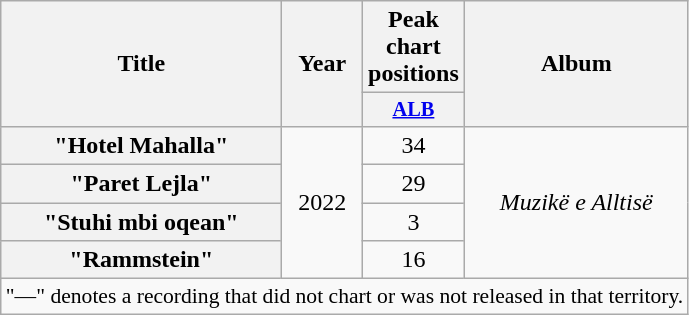<table class="wikitable plainrowheaders" style="text-align:center;">
<tr>
<th scope="col" rowspan="2">Title</th>
<th scope="col" rowspan="2">Year</th>
<th scope="col" colspan="1">Peak<br>chart<br>positions</th>
<th scope="col" rowspan="2">Album</th>
</tr>
<tr>
<th style="width:3em; font-size:85%;"><a href='#'>ALB</a><br></th>
</tr>
<tr>
<th scope="row">"Hotel Mahalla"<br></th>
<td rowspan="4">2022</td>
<td>34</td>
<td rowspan="4"><em>Muzikë e Alltisë</em></td>
</tr>
<tr>
<th scope="row">"Paret Lejla"<br></th>
<td>29</td>
</tr>
<tr>
<th scope="row">"Stuhi mbi oqean"<br></th>
<td>3</td>
</tr>
<tr>
<th scope="row">"Rammstein"<br></th>
<td>16</td>
</tr>
<tr>
<td colspan="11" style="font-size:90%">"—" denotes a recording that did not chart or was not released in that territory.</td>
</tr>
</table>
